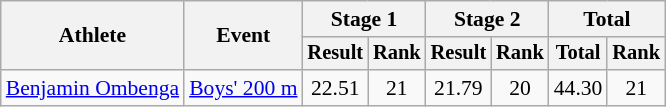<table class="wikitable" style="font-size:90%">
<tr>
<th rowspan=2>Athlete</th>
<th rowspan=2>Event</th>
<th colspan=2>Stage 1</th>
<th colspan=2>Stage 2</th>
<th colspan=2>Total</th>
</tr>
<tr style="font-size:95%">
<th>Result</th>
<th>Rank</th>
<th>Result</th>
<th>Rank</th>
<th>Total</th>
<th>Rank</th>
</tr>
<tr align=center>
<td align=left><a href='#'>Benjamin Ombenga</a></td>
<td align=left><a href='#'>Boys' 200 m</a></td>
<td>22.51</td>
<td>21</td>
<td>21.79</td>
<td>20</td>
<td>44.30</td>
<td>21</td>
</tr>
</table>
